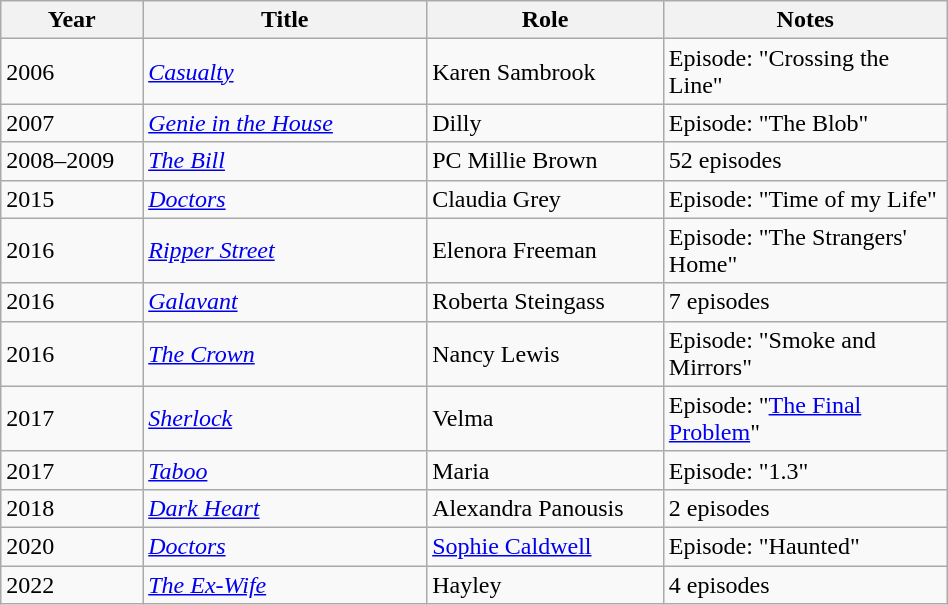<table class="wikitable sortable" width="50%">
<tr>
<th width="15%">Year</th>
<th width="30%">Title</th>
<th width="25%">Role</th>
<th width="30%" class="unsortable">Notes</th>
</tr>
<tr>
<td>2006</td>
<td><em><a href='#'>Casualty</a></em></td>
<td>Karen Sambrook</td>
<td>Episode: "Crossing the Line"</td>
</tr>
<tr>
<td>2007</td>
<td><em><a href='#'>Genie in the House</a></em></td>
<td>Dilly</td>
<td>Episode: "The Blob"</td>
</tr>
<tr>
<td>2008–2009</td>
<td><em><a href='#'>The Bill</a></em></td>
<td>PC Millie Brown</td>
<td>52 episodes</td>
</tr>
<tr>
<td>2015</td>
<td><em><a href='#'>Doctors</a></em></td>
<td>Claudia Grey</td>
<td>Episode: "Time of my Life"</td>
</tr>
<tr>
<td>2016</td>
<td><em><a href='#'>Ripper Street</a></em></td>
<td>Elenora Freeman</td>
<td>Episode: "The Strangers' Home"</td>
</tr>
<tr>
<td>2016</td>
<td><em><a href='#'>Galavant</a></em></td>
<td>Roberta Steingass</td>
<td>7 episodes</td>
</tr>
<tr>
<td>2016</td>
<td><em><a href='#'>The Crown</a></em></td>
<td>Nancy Lewis</td>
<td>Episode: "Smoke and Mirrors"</td>
</tr>
<tr>
<td>2017</td>
<td><em><a href='#'>Sherlock</a></em></td>
<td>Velma</td>
<td>Episode: "<a href='#'>The Final Problem</a>"</td>
</tr>
<tr>
<td>2017</td>
<td><em><a href='#'>Taboo</a></em></td>
<td>Maria</td>
<td>Episode: "1.3"</td>
</tr>
<tr>
<td>2018</td>
<td><em><a href='#'>Dark Heart</a></em></td>
<td>Alexandra Panousis</td>
<td>2 episodes</td>
</tr>
<tr>
<td>2020</td>
<td><em><a href='#'>Doctors</a></em></td>
<td><a href='#'>Sophie Caldwell</a></td>
<td>Episode: "Haunted"</td>
</tr>
<tr>
<td>2022</td>
<td><em><a href='#'>The Ex-Wife</a></em></td>
<td>Hayley</td>
<td>4 episodes</td>
</tr>
</table>
